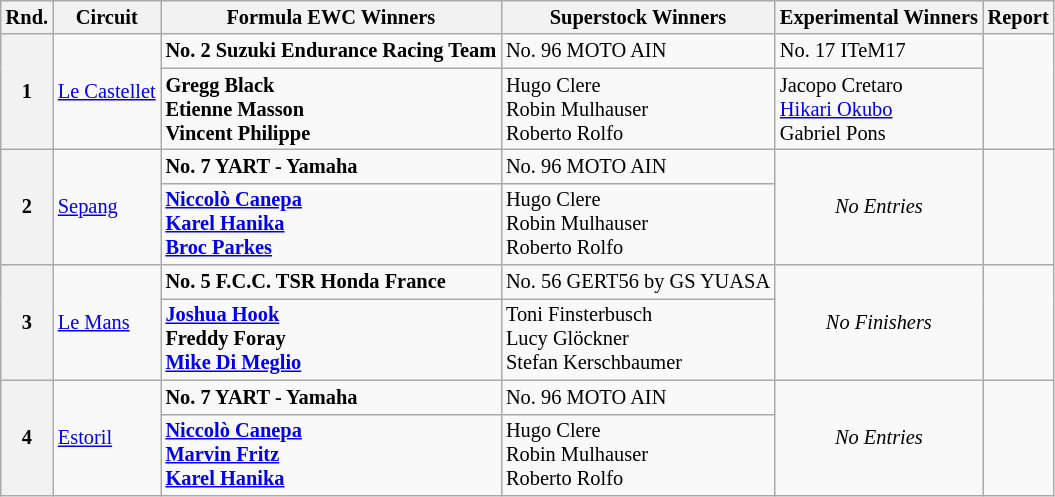<table class="wikitable" style="font-size:85%;">
<tr>
<th>Rnd.</th>
<th>Circuit</th>
<th>Formula EWC Winners</th>
<th>Superstock Winners</th>
<th>Experimental Winners</th>
<th>Report</th>
</tr>
<tr>
<th rowspan=2>1</th>
<td rowspan=2><a href='#'>Le Castellet</a></td>
<td><strong> No. 2 Suzuki Endurance Racing Team</strong></td>
<td> No. 96 MOTO AIN</td>
<td> No. 17 ITeM17</td>
<td rowspan=2 align=center></td>
</tr>
<tr>
<td><strong> Gregg Black<br> Etienne Masson<br> Vincent Philippe</strong></td>
<td> Hugo Clere<br> Robin Mulhauser<br> Roberto Rolfo</td>
<td> Jacopo Cretaro<br> <a href='#'>Hikari Okubo</a><br> Gabriel Pons</td>
</tr>
<tr>
<th rowspan=2>2</th>
<td rowspan=2><a href='#'>Sepang</a></td>
<td><strong> No. 7 YART - Yamaha</strong></td>
<td> No. 96 MOTO AIN</td>
<td rowspan=2 align=center><em>No Entries</em></td>
<td rowspan=2 align=center></td>
</tr>
<tr>
<td><strong> <a href='#'>Niccolò Canepa</a><br> <a href='#'>Karel Hanika</a><br> <a href='#'>Broc Parkes</a></strong></td>
<td> Hugo Clere<br> Robin Mulhauser<br> Roberto Rolfo</td>
</tr>
<tr>
<th rowspan=2>3</th>
<td rowspan=2><a href='#'>Le Mans</a></td>
<td><strong> No. 5 F.C.C. TSR Honda France</strong></td>
<td> No. 56 GERT56 by GS YUASA</td>
<td rowspan=2 align=center><em>No Finishers</em></td>
<td rowspan=2 align=center></td>
</tr>
<tr>
<td><strong> <a href='#'>Joshua Hook</a><br> Freddy Foray<br> <a href='#'>Mike Di Meglio</a></strong></td>
<td> Toni Finsterbusch<br> Lucy Glöckner<br> Stefan Kerschbaumer</td>
</tr>
<tr>
<th rowspan=2>4</th>
<td rowspan=2><a href='#'>Estoril</a></td>
<td><strong> No. 7 YART - Yamaha</strong></td>
<td> No. 96 MOTO AIN</td>
<td rowspan=2 align=center><em>No Entries</em></td>
<td rowspan=2 align=center></td>
</tr>
<tr>
<td><strong> <a href='#'>Niccolò Canepa</a><br> <a href='#'>Marvin Fritz</a><br> <a href='#'>Karel Hanika</a></strong></td>
<td> Hugo Clere<br> Robin Mulhauser<br> Roberto Rolfo</td>
</tr>
</table>
